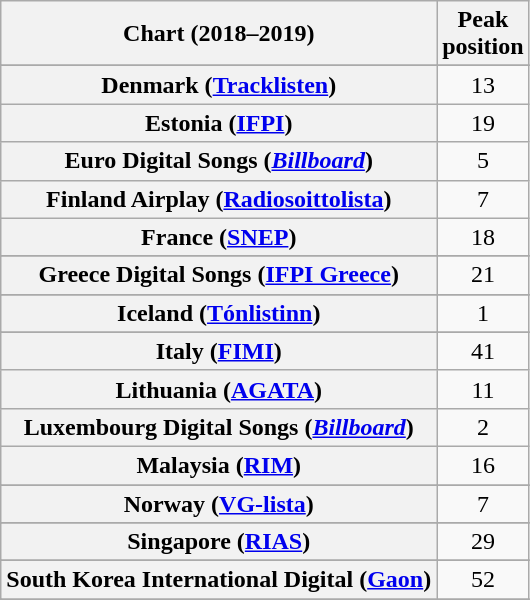<table class="wikitable sortable plainrowheaders" style="text-align:center">
<tr>
<th scope="col">Chart (2018–2019)</th>
<th scope="col">Peak<br> position</th>
</tr>
<tr>
</tr>
<tr>
</tr>
<tr>
</tr>
<tr>
</tr>
<tr>
</tr>
<tr>
</tr>
<tr>
</tr>
<tr>
<th scope="row">Denmark (<a href='#'>Tracklisten</a>)</th>
<td>13</td>
</tr>
<tr>
<th scope="row">Estonia (<a href='#'>IFPI</a>)</th>
<td>19</td>
</tr>
<tr>
<th scope="row">Euro Digital Songs (<a href='#'><em>Billboard</em></a>)</th>
<td>5</td>
</tr>
<tr>
<th scope="row">Finland Airplay (<a href='#'>Radiosoittolista</a>)</th>
<td>7</td>
</tr>
<tr>
<th scope="row">France (<a href='#'>SNEP</a>)</th>
<td>18</td>
</tr>
<tr>
</tr>
<tr>
<th scope="row">Greece Digital Songs (<a href='#'>IFPI Greece</a>)</th>
<td>21</td>
</tr>
<tr>
</tr>
<tr>
</tr>
<tr>
</tr>
<tr>
<th scope="row">Iceland (<a href='#'>Tónlistinn</a>)</th>
<td>1</td>
</tr>
<tr>
</tr>
<tr>
<th scope="row">Italy (<a href='#'>FIMI</a>)</th>
<td>41</td>
</tr>
<tr>
<th scope="row">Lithuania (<a href='#'>AGATA</a>)</th>
<td>11</td>
</tr>
<tr>
<th scope="row">Luxembourg Digital Songs (<a href='#'><em>Billboard</em></a>)</th>
<td>2</td>
</tr>
<tr>
<th scope="row">Malaysia (<a href='#'>RIM</a>)</th>
<td>16</td>
</tr>
<tr>
</tr>
<tr>
</tr>
<tr>
</tr>
<tr>
<th scope="row">Norway (<a href='#'>VG-lista</a>)</th>
<td>7</td>
</tr>
<tr>
</tr>
<tr>
</tr>
<tr>
<th scope="row">Singapore (<a href='#'>RIAS</a>)</th>
<td>29</td>
</tr>
<tr>
</tr>
<tr>
</tr>
<tr>
<th scope="row">South Korea International Digital (<a href='#'>Gaon</a>)</th>
<td>52</td>
</tr>
<tr>
</tr>
<tr>
</tr>
<tr>
</tr>
<tr>
</tr>
<tr>
</tr>
<tr>
</tr>
</table>
